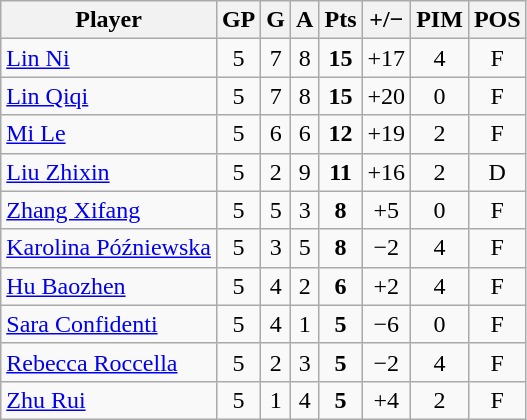<table class="wikitable sortable" style="text-align:center;">
<tr>
<th>Player</th>
<th>GP</th>
<th>G</th>
<th>A</th>
<th>Pts</th>
<th>+/−</th>
<th>PIM</th>
<th>POS</th>
</tr>
<tr>
<td style="text-align:left;"> <a href='#'>Lin Ni</a></td>
<td>5</td>
<td>7</td>
<td>8</td>
<td><strong>15</strong></td>
<td>+17</td>
<td>4</td>
<td>F</td>
</tr>
<tr>
<td style="text-align:left;"> <a href='#'>Lin Qiqi</a></td>
<td>5</td>
<td>7</td>
<td>8</td>
<td><strong>15</strong></td>
<td>+20</td>
<td>0</td>
<td>F</td>
</tr>
<tr>
<td style="text-align:left;"> <a href='#'>Mi Le</a></td>
<td>5</td>
<td>6</td>
<td>6</td>
<td><strong>12</strong></td>
<td>+19</td>
<td>2</td>
<td>F</td>
</tr>
<tr>
<td style="text-align:left;"> <a href='#'>Liu Zhixin</a></td>
<td>5</td>
<td>2</td>
<td>9</td>
<td><strong>11</strong></td>
<td>+16</td>
<td>2</td>
<td>D</td>
</tr>
<tr>
<td style="text-align:left;"> <a href='#'>Zhang Xifang</a></td>
<td>5</td>
<td>5</td>
<td>3</td>
<td><strong>8</strong></td>
<td>+5</td>
<td>0</td>
<td>F</td>
</tr>
<tr>
<td style="text-align:left;"> <a href='#'>Karolina Późniewska</a></td>
<td>5</td>
<td>3</td>
<td>5</td>
<td><strong>8</strong></td>
<td>−2</td>
<td>4</td>
<td>F</td>
</tr>
<tr>
<td style="text-align:left;"> <a href='#'>Hu Baozhen</a></td>
<td>5</td>
<td>4</td>
<td>2</td>
<td><strong>6</strong></td>
<td>+2</td>
<td>4</td>
<td>F</td>
</tr>
<tr>
<td style="text-align:left;"> <a href='#'>Sara Confidenti</a></td>
<td>5</td>
<td>4</td>
<td>1</td>
<td><strong>5</strong></td>
<td>−6</td>
<td>0</td>
<td>F</td>
</tr>
<tr>
<td style="text-align:left;"> <a href='#'>Rebecca Roccella</a></td>
<td>5</td>
<td>2</td>
<td>3</td>
<td><strong>5</strong></td>
<td>−2</td>
<td>4</td>
<td>F</td>
</tr>
<tr>
<td style="text-align:left;"> <a href='#'>Zhu Rui</a></td>
<td>5</td>
<td>1</td>
<td>4</td>
<td><strong>5</strong></td>
<td>+4</td>
<td>2</td>
<td>F</td>
</tr>
</table>
